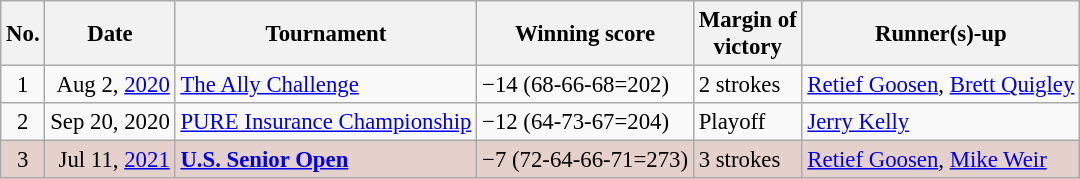<table class="wikitable" style="font-size:95%;">
<tr>
<th>No.</th>
<th>Date</th>
<th>Tournament</th>
<th>Winning score</th>
<th>Margin of<br>victory</th>
<th>Runner(s)-up</th>
</tr>
<tr>
<td align=center>1</td>
<td align=right>Aug 2, <a href='#'>2020</a></td>
<td><a href='#'>The Ally Challenge</a></td>
<td>−14 (68-66-68=202)</td>
<td>2 strokes</td>
<td> <a href='#'>Retief Goosen</a>,  <a href='#'>Brett Quigley</a></td>
</tr>
<tr>
<td align=center>2</td>
<td align=right>Sep 20, 2020</td>
<td><a href='#'>PURE Insurance Championship</a></td>
<td>−12 (64-73-67=204)</td>
<td>Playoff</td>
<td> <a href='#'>Jerry Kelly</a></td>
</tr>
<tr style="background:#e5d1cb;">
<td align=center>3</td>
<td align=right>Jul 11, <a href='#'>2021</a></td>
<td><strong><a href='#'>U.S. Senior Open</a></strong></td>
<td>−7 (72-64-66-71=273)</td>
<td>3 strokes</td>
<td> <a href='#'>Retief Goosen</a>,  <a href='#'>Mike Weir</a></td>
</tr>
</table>
